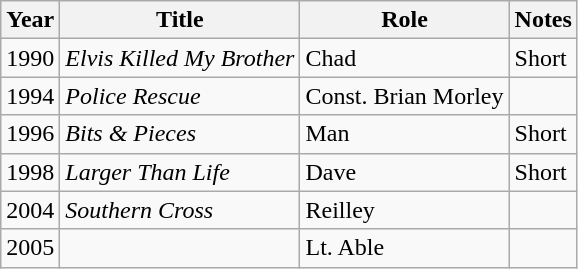<table class="wikitable sortable">
<tr>
<th>Year</th>
<th>Title</th>
<th>Role</th>
<th class="unsortable">Notes</th>
</tr>
<tr>
<td>1990</td>
<td><em>Elvis Killed My Brother</em></td>
<td>Chad</td>
<td>Short</td>
</tr>
<tr>
<td>1994</td>
<td><em>Police Rescue</em></td>
<td>Const. Brian Morley</td>
<td></td>
</tr>
<tr>
<td>1996</td>
<td><em>Bits & Pieces</em></td>
<td>Man</td>
<td>Short</td>
</tr>
<tr>
<td>1998</td>
<td><em>Larger Than Life</em></td>
<td>Dave</td>
<td>Short</td>
</tr>
<tr>
<td>2004</td>
<td><em>Southern Cross</em></td>
<td>Reilley</td>
<td></td>
</tr>
<tr>
<td>2005</td>
<td><em></em></td>
<td>Lt. Able</td>
<td></td>
</tr>
</table>
